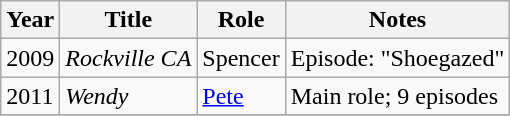<table class="wikitable sortable">
<tr>
<th>Year</th>
<th>Title</th>
<th>Role</th>
<th>Notes</th>
</tr>
<tr>
<td>2009</td>
<td><em>Rockville CA</em></td>
<td>Spencer</td>
<td>Episode: "Shoegazed"</td>
</tr>
<tr>
<td>2011</td>
<td><em>Wendy</em></td>
<td><a href='#'>Pete</a></td>
<td>Main role; 9 episodes</td>
</tr>
<tr>
</tr>
</table>
